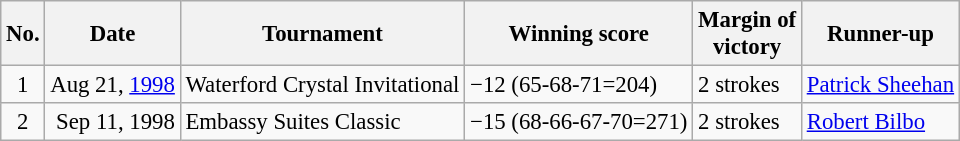<table class="wikitable" style="font-size:95%;">
<tr>
<th>No.</th>
<th>Date</th>
<th>Tournament</th>
<th>Winning score</th>
<th>Margin of<br>victory</th>
<th>Runner-up</th>
</tr>
<tr>
<td align=center>1</td>
<td align=right>Aug 21, <a href='#'>1998</a></td>
<td>Waterford Crystal Invitational</td>
<td>−12 (65-68-71=204)</td>
<td>2 strokes</td>
<td> <a href='#'>Patrick Sheehan</a></td>
</tr>
<tr>
<td align=center>2</td>
<td align=right>Sep 11, 1998</td>
<td>Embassy Suites Classic</td>
<td>−15 (68-66-67-70=271)</td>
<td>2 strokes</td>
<td> <a href='#'>Robert Bilbo</a></td>
</tr>
</table>
